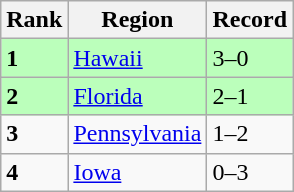<table class="wikitable">
<tr>
<th>Rank</th>
<th>Region</th>
<th>Record</th>
</tr>
<tr bgcolor=#bbffbb>
<td><strong>1</strong></td>
<td> <a href='#'>Hawaii</a></td>
<td>3–0</td>
</tr>
<tr bgcolor=#bbffbb>
<td><strong>2</strong></td>
<td> <a href='#'>Florida</a></td>
<td>2–1</td>
</tr>
<tr>
<td><strong>3</strong></td>
<td> <a href='#'>Pennsylvania</a></td>
<td>1–2</td>
</tr>
<tr>
<td><strong>4</strong></td>
<td> <a href='#'>Iowa</a></td>
<td>0–3</td>
</tr>
</table>
